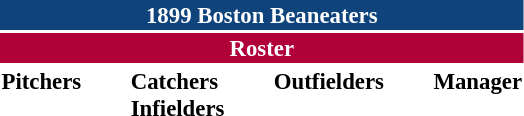<table class="toccolours" style="font-size: 95%;">
<tr>
<th colspan="10" style="background-color: #0f437c; color: white; text-align: center;">1899 Boston Beaneaters</th>
</tr>
<tr>
<td colspan="10" style="background-color: #af0039; color: white; text-align: center;"><strong>Roster</strong></td>
</tr>
<tr>
<td valign="top"><strong>Pitchers</strong><br>









</td>
<td width="25px"></td>
<td valign="top"><strong>Catchers</strong><br>



<strong>Infielders</strong>





</td>
<td width="25px"></td>
<td valign="top"><strong>Outfielders</strong><br>




</td>
<td width="25px"></td>
<td valign="top"><strong>Manager</strong><br></td>
</tr>
</table>
